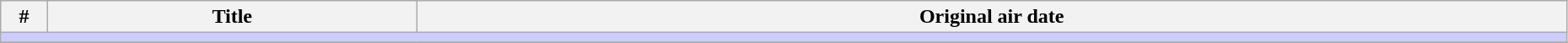<table class="wikitable" width="98%">
<tr>
<th width="3%">#</th>
<th>Title</th>
<th>Original air date</th>
</tr>
<tr>
<td colspan="3" bgcolor="#CCF"></td>
</tr>
<tr>
</tr>
</table>
